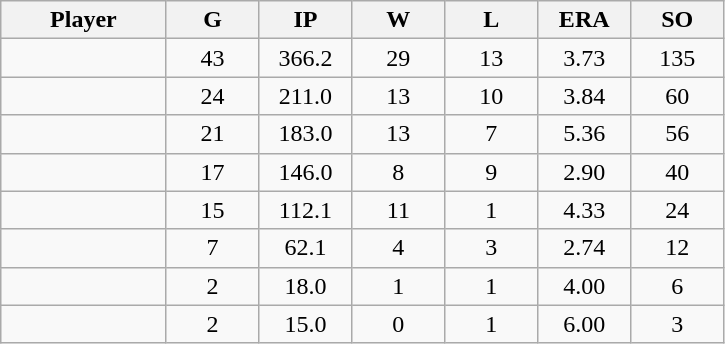<table class="wikitable sortable">
<tr>
<th bgcolor="#DDDDFF" width="16%">Player</th>
<th bgcolor="#DDDDFF" width="9%">G</th>
<th bgcolor="#DDDDFF" width="9%">IP</th>
<th bgcolor="#DDDDFF" width="9%">W</th>
<th bgcolor="#DDDDFF" width="9%">L</th>
<th bgcolor="#DDDDFF" width="9%">ERA</th>
<th bgcolor="#DDDDFF" width="9%">SO</th>
</tr>
<tr align="center">
<td></td>
<td>43</td>
<td>366.2</td>
<td>29</td>
<td>13</td>
<td>3.73</td>
<td>135</td>
</tr>
<tr align="center">
<td></td>
<td>24</td>
<td>211.0</td>
<td>13</td>
<td>10</td>
<td>3.84</td>
<td>60</td>
</tr>
<tr align="center">
<td></td>
<td>21</td>
<td>183.0</td>
<td>13</td>
<td>7</td>
<td>5.36</td>
<td>56</td>
</tr>
<tr align="center">
<td></td>
<td>17</td>
<td>146.0</td>
<td>8</td>
<td>9</td>
<td>2.90</td>
<td>40</td>
</tr>
<tr align="center">
<td></td>
<td>15</td>
<td>112.1</td>
<td>11</td>
<td>1</td>
<td>4.33</td>
<td>24</td>
</tr>
<tr align="center">
<td></td>
<td>7</td>
<td>62.1</td>
<td>4</td>
<td>3</td>
<td>2.74</td>
<td>12</td>
</tr>
<tr align="center">
<td></td>
<td>2</td>
<td>18.0</td>
<td>1</td>
<td>1</td>
<td>4.00</td>
<td>6</td>
</tr>
<tr align="center">
<td></td>
<td>2</td>
<td>15.0</td>
<td>0</td>
<td>1</td>
<td>6.00</td>
<td>3</td>
</tr>
</table>
